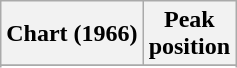<table class="wikitable sortable">
<tr>
<th>Chart (1966)</th>
<th>Peak<br>position</th>
</tr>
<tr>
</tr>
<tr>
</tr>
</table>
